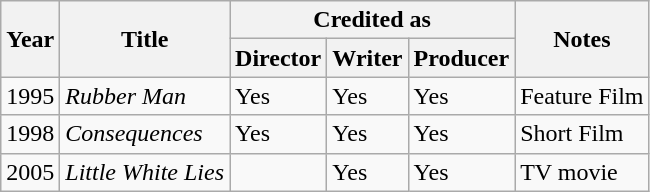<table class="wikitable">
<tr>
<th rowspan="2">Year</th>
<th rowspan="2">Title</th>
<th colspan="3">Credited as</th>
<th rowspan="2">Notes</th>
</tr>
<tr>
<th>Director</th>
<th>Writer</th>
<th>Producer</th>
</tr>
<tr>
<td>1995</td>
<td><em>Rubber Man</em></td>
<td>Yes</td>
<td>Yes</td>
<td>Yes</td>
<td>Feature Film</td>
</tr>
<tr>
<td>1998</td>
<td><em>Consequences</em></td>
<td>Yes</td>
<td>Yes</td>
<td>Yes</td>
<td>Short Film</td>
</tr>
<tr>
<td>2005</td>
<td><em>Little White Lies</em></td>
<td></td>
<td>Yes</td>
<td>Yes</td>
<td>TV movie</td>
</tr>
</table>
